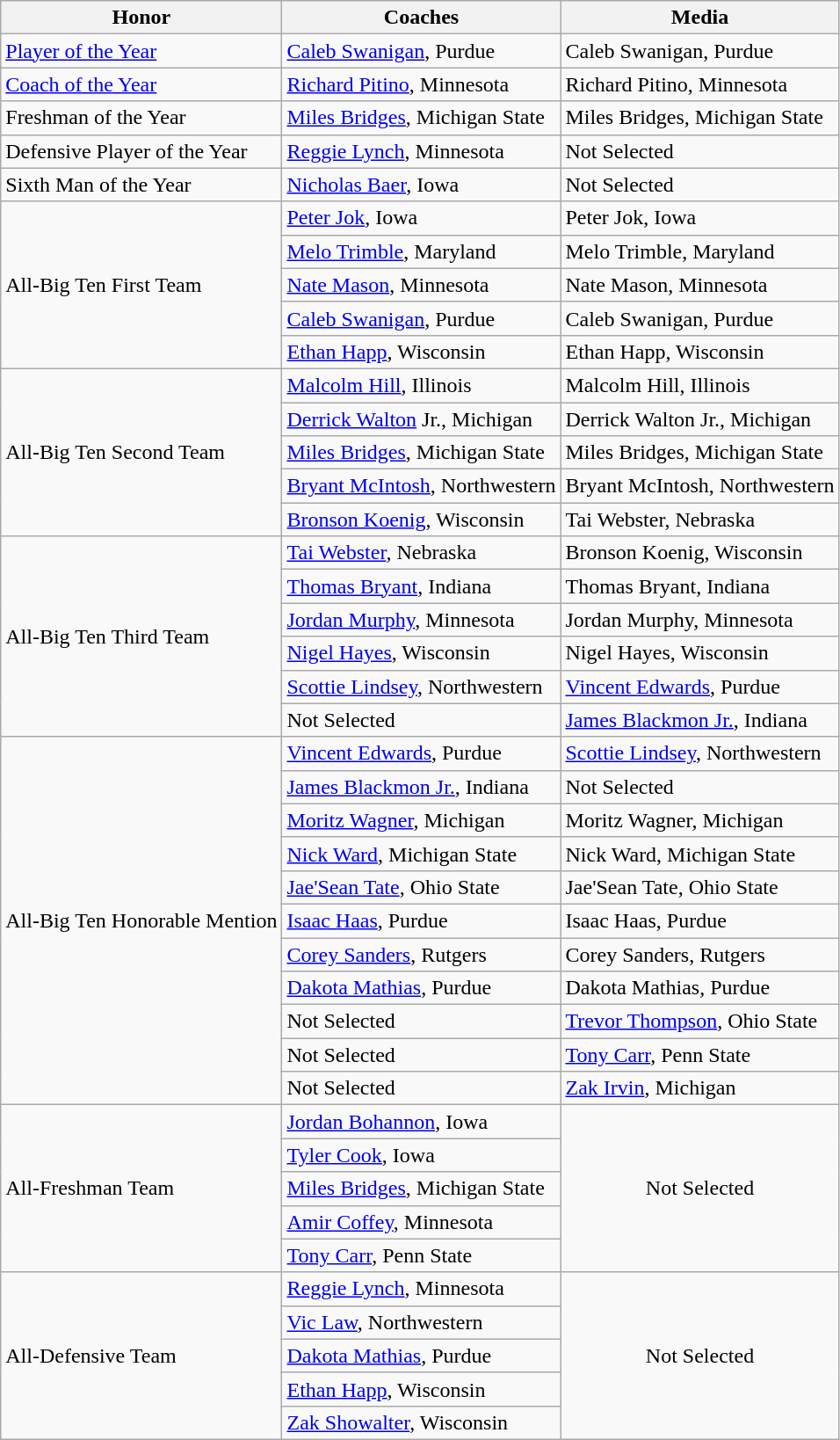<table class="wikitable" border="1">
<tr>
<th>Honor</th>
<th>Coaches</th>
<th>Media</th>
</tr>
<tr>
<td><a href='#'>Player of the Year</a></td>
<td><a href='#'>Caleb Swanigan</a>, Purdue</td>
<td>Caleb Swanigan, Purdue</td>
</tr>
<tr>
<td><a href='#'>Coach of the Year</a></td>
<td><a href='#'>Richard Pitino</a>, Minnesota</td>
<td>Richard Pitino, Minnesota</td>
</tr>
<tr>
<td>Freshman of the Year</td>
<td><a href='#'>Miles Bridges</a>, Michigan State</td>
<td>Miles Bridges, Michigan State</td>
</tr>
<tr>
<td>Defensive Player of the Year</td>
<td><a href='#'>Reggie Lynch</a>, Minnesota</td>
<td>Not Selected</td>
</tr>
<tr>
<td>Sixth Man of the Year</td>
<td><a href='#'>Nicholas Baer</a>, Iowa</td>
<td>Not Selected</td>
</tr>
<tr>
<td rowspan=5 valign=middle>All-Big Ten First Team</td>
<td><a href='#'>Peter Jok</a>, Iowa</td>
<td>Peter Jok, Iowa</td>
</tr>
<tr>
<td><a href='#'>Melo Trimble</a>, Maryland</td>
<td>Melo Trimble, Maryland</td>
</tr>
<tr>
<td><a href='#'>Nate Mason</a>, Minnesota</td>
<td>Nate Mason, Minnesota</td>
</tr>
<tr>
<td><a href='#'>Caleb Swanigan</a>, Purdue</td>
<td>Caleb Swanigan, Purdue</td>
</tr>
<tr>
<td><a href='#'>Ethan Happ</a>, Wisconsin</td>
<td>Ethan Happ, Wisconsin</td>
</tr>
<tr>
<td rowspan=5 valign=middle>All-Big Ten Second Team</td>
<td><a href='#'>Malcolm Hill</a>, Illinois</td>
<td>Malcolm Hill, Illinois</td>
</tr>
<tr>
<td><a href='#'>Derrick Walton</a> Jr., Michigan</td>
<td>Derrick Walton Jr., Michigan</td>
</tr>
<tr>
<td><a href='#'>Miles Bridges</a>, Michigan State</td>
<td>Miles Bridges, Michigan State</td>
</tr>
<tr>
<td><a href='#'>Bryant McIntosh</a>, Northwestern</td>
<td>Bryant McIntosh, Northwestern</td>
</tr>
<tr>
<td><a href='#'>Bronson Koenig</a>, Wisconsin</td>
<td>Tai Webster, Nebraska</td>
</tr>
<tr>
<td rowspan=6 valign=middle>All-Big Ten Third Team</td>
<td><a href='#'>Tai Webster</a>, Nebraska</td>
<td>Bronson Koenig, Wisconsin</td>
</tr>
<tr>
<td><a href='#'>Thomas Bryant</a>, Indiana</td>
<td>Thomas Bryant, Indiana</td>
</tr>
<tr>
<td><a href='#'>Jordan Murphy</a>, Minnesota</td>
<td Jordan Murphy (basketball)>Jordan Murphy, Minnesota</td>
</tr>
<tr>
<td><a href='#'>Nigel Hayes</a>, Wisconsin</td>
<td>Nigel Hayes, Wisconsin</td>
</tr>
<tr>
<td><a href='#'>Scottie Lindsey</a>, Northwestern</td>
<td><a href='#'>Vincent Edwards</a>, Purdue</td>
</tr>
<tr>
<td>Not Selected</td>
<td><a href='#'>James Blackmon Jr.</a>, Indiana</td>
</tr>
<tr>
<td rowspan=11 valign=middle>All-Big Ten Honorable Mention</td>
<td><a href='#'>Vincent Edwards</a>, Purdue</td>
<td><a href='#'>Scottie Lindsey</a>, Northwestern</td>
</tr>
<tr>
<td><a href='#'>James Blackmon Jr.</a>, Indiana</td>
<td>Not Selected</td>
</tr>
<tr>
<td><a href='#'>Moritz Wagner</a>, Michigan</td>
<td>Moritz Wagner, Michigan</td>
</tr>
<tr>
<td><a href='#'>Nick Ward</a>, Michigan State</td>
<td>Nick Ward, Michigan State</td>
</tr>
<tr>
<td><a href='#'>Jae'Sean Tate</a>, Ohio State</td>
<td>Jae'Sean Tate, Ohio State</td>
</tr>
<tr>
<td><a href='#'>Isaac Haas</a>, Purdue</td>
<td>Isaac Haas, Purdue</td>
</tr>
<tr>
<td><a href='#'>Corey Sanders</a>, Rutgers</td>
<td>Corey Sanders, Rutgers</td>
</tr>
<tr>
<td><a href='#'>Dakota Mathias</a>, Purdue</td>
<td>Dakota Mathias, Purdue</td>
</tr>
<tr>
<td>Not Selected</td>
<td><a href='#'>Trevor Thompson</a>, Ohio State</td>
</tr>
<tr>
<td>Not Selected</td>
<td><a href='#'>Tony Carr</a>, Penn State</td>
</tr>
<tr>
<td>Not Selected</td>
<td><a href='#'>Zak Irvin</a>, Michigan</td>
</tr>
<tr>
<td rowspan=5 valign=middle>All-Freshman Team</td>
<td><a href='#'>Jordan Bohannon</a>, Iowa</td>
<td rowspan=5 colspan=1 align=center>Not Selected</td>
</tr>
<tr>
<td><a href='#'>Tyler Cook</a>, Iowa</td>
</tr>
<tr>
<td><a href='#'>Miles Bridges</a>, Michigan State</td>
</tr>
<tr>
<td><a href='#'>Amir Coffey</a>, Minnesota</td>
</tr>
<tr>
<td><a href='#'>Tony Carr</a>, Penn State</td>
</tr>
<tr>
<td rowspan=5 valign=middle>All-Defensive Team</td>
<td><a href='#'>Reggie Lynch</a>, Minnesota</td>
<td rowspan=5 colspan=1 align=center>Not Selected</td>
</tr>
<tr>
<td><a href='#'>Vic Law</a>, Northwestern</td>
</tr>
<tr>
<td><a href='#'>Dakota Mathias</a>, Purdue</td>
</tr>
<tr>
<td><a href='#'>Ethan Happ</a>, Wisconsin</td>
</tr>
<tr>
<td><a href='#'>Zak Showalter</a>, Wisconsin</td>
</tr>
</table>
